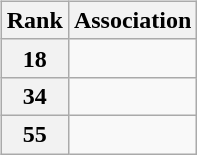<table>
<tr valign=top>
<td><br><table class="wikitable">
<tr>
<th>Rank</th>
<th>Association</th>
</tr>
<tr>
<th>18</th>
<td></td>
</tr>
<tr>
<th>34</th>
<td></td>
</tr>
<tr 0>
<th>55</th>
<td></td>
</tr>
</table>
</td>
</tr>
</table>
